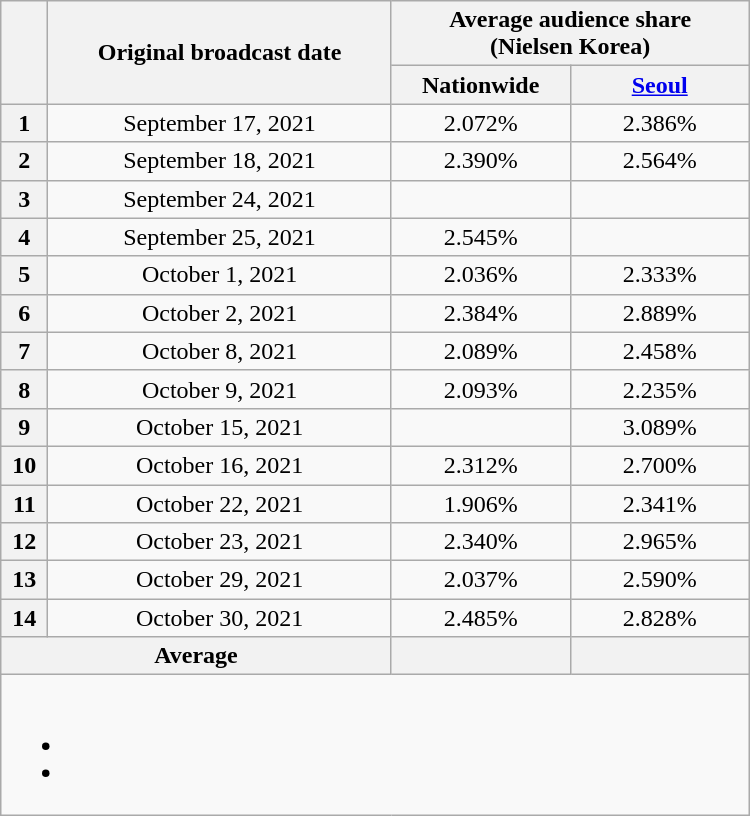<table class="wikitable" style="text-align:center; margin-left:auto; margin-right:auto; width:500px">
<tr>
<th rowspan="2"></th>
<th rowspan="2">Original broadcast date</th>
<th colspan="2">Average audience share<br>(Nielsen Korea)</th>
</tr>
<tr>
<th style="width:7em">Nationwide</th>
<th style="width:7em"><a href='#'>Seoul</a></th>
</tr>
<tr>
<th>1</th>
<td>September 17, 2021</td>
<td>2.072% </td>
<td>2.386% </td>
</tr>
<tr>
<th>2</th>
<td>September 18, 2021</td>
<td>2.390% </td>
<td>2.564% </td>
</tr>
<tr>
<th>3</th>
<td>September 24, 2021</td>
<td><strong></strong> </td>
<td><strong></strong> </td>
</tr>
<tr>
<th>4</th>
<td>September 25, 2021</td>
<td>2.545% </td>
<td><strong></strong> </td>
</tr>
<tr>
<th>5</th>
<td>October 1, 2021</td>
<td>2.036% </td>
<td>2.333% </td>
</tr>
<tr>
<th>6</th>
<td>October 2, 2021</td>
<td>2.384% </td>
<td>2.889% </td>
</tr>
<tr>
<th>7</th>
<td>October 8, 2021</td>
<td>2.089% </td>
<td>2.458% </td>
</tr>
<tr>
<th>8</th>
<td>October 9, 2021</td>
<td>2.093% </td>
<td>2.235% </td>
</tr>
<tr>
<th>9</th>
<td>October 15, 2021</td>
<td><strong></strong> </td>
<td>3.089% </td>
</tr>
<tr>
<th>10</th>
<td>October 16, 2021</td>
<td>2.312% </td>
<td>2.700% </td>
</tr>
<tr>
<th>11</th>
<td>October 22, 2021</td>
<td>1.906% </td>
<td>2.341% </td>
</tr>
<tr>
<th>12</th>
<td>October 23, 2021</td>
<td>2.340% </td>
<td>2.965% </td>
</tr>
<tr>
<th>13</th>
<td>October 29, 2021</td>
<td>2.037% </td>
<td>2.590% </td>
</tr>
<tr>
<th>14</th>
<td>October 30, 2021</td>
<td>2.485% </td>
<td>2.828% </td>
</tr>
<tr>
<th colspan="2">Average</th>
<th></th>
<th></th>
</tr>
<tr>
<td colspan="6"><br><ul><li></li><li></li></ul></td>
</tr>
</table>
